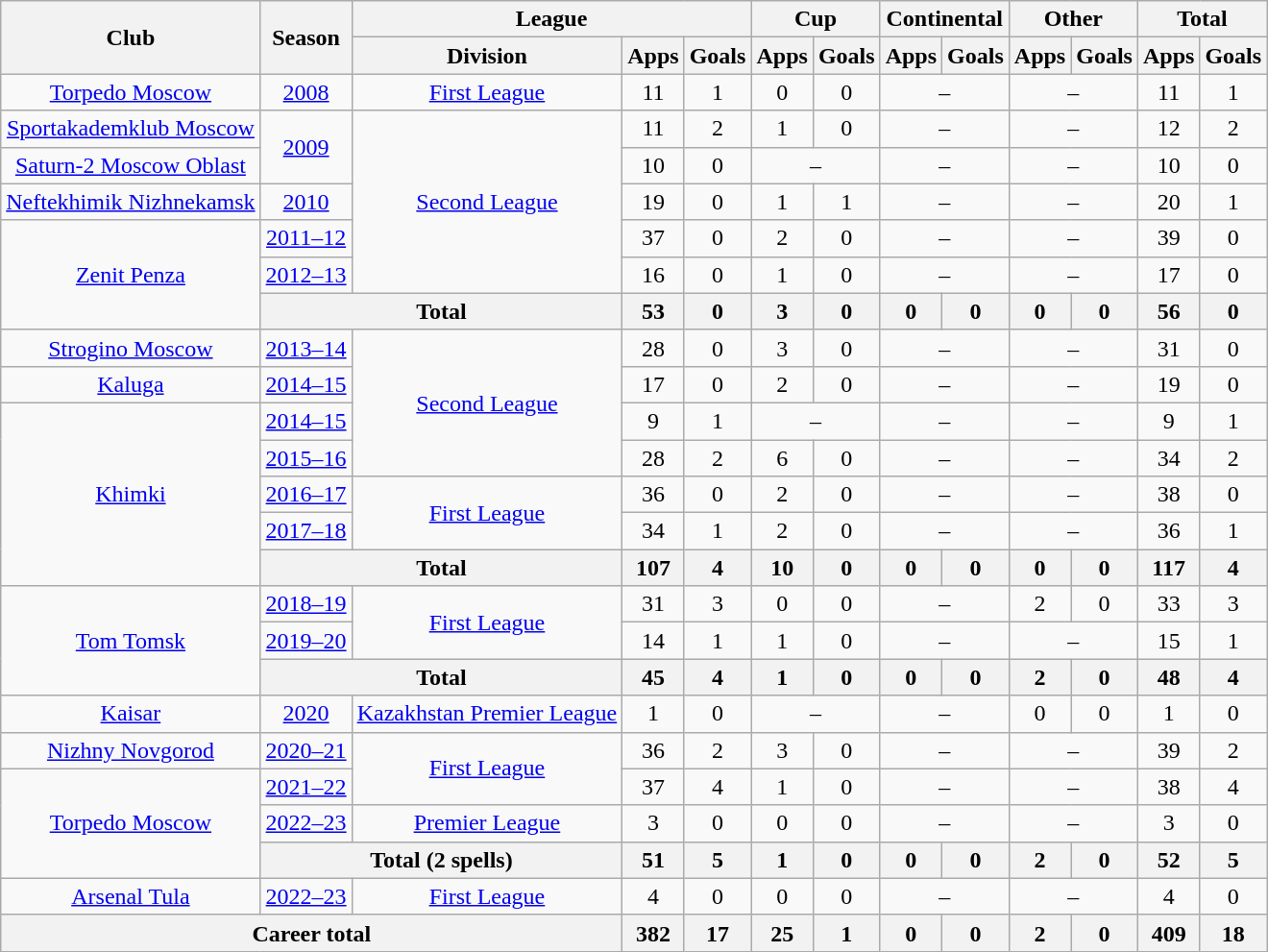<table class="wikitable" style="text-align: center;">
<tr>
<th rowspan=2>Club</th>
<th rowspan=2>Season</th>
<th colspan=3>League</th>
<th colspan=2>Cup</th>
<th colspan=2>Continental</th>
<th colspan=2>Other</th>
<th colspan=2>Total</th>
</tr>
<tr>
<th>Division</th>
<th>Apps</th>
<th>Goals</th>
<th>Apps</th>
<th>Goals</th>
<th>Apps</th>
<th>Goals</th>
<th>Apps</th>
<th>Goals</th>
<th>Apps</th>
<th>Goals</th>
</tr>
<tr>
<td><a href='#'>Torpedo Moscow</a></td>
<td><a href='#'>2008</a></td>
<td><a href='#'>First League</a></td>
<td>11</td>
<td>1</td>
<td>0</td>
<td>0</td>
<td colspan=2>–</td>
<td colspan=2>–</td>
<td>11</td>
<td>1</td>
</tr>
<tr>
<td><a href='#'>Sportakademklub Moscow</a></td>
<td rowspan="2"><a href='#'>2009</a></td>
<td rowspan="5"><a href='#'>Second League</a></td>
<td>11</td>
<td>2</td>
<td>1</td>
<td>0</td>
<td colspan=2>–</td>
<td colspan=2>–</td>
<td>12</td>
<td>2</td>
</tr>
<tr>
<td><a href='#'>Saturn-2 Moscow Oblast</a></td>
<td>10</td>
<td>0</td>
<td colspan=2>–</td>
<td colspan=2>–</td>
<td colspan=2>–</td>
<td>10</td>
<td>0</td>
</tr>
<tr>
<td><a href='#'>Neftekhimik Nizhnekamsk</a></td>
<td><a href='#'>2010</a></td>
<td>19</td>
<td>0</td>
<td>1</td>
<td>1</td>
<td colspan=2>–</td>
<td colspan=2>–</td>
<td>20</td>
<td>1</td>
</tr>
<tr>
<td rowspan="3"><a href='#'>Zenit Penza</a></td>
<td><a href='#'>2011–12</a></td>
<td>37</td>
<td>0</td>
<td>2</td>
<td>0</td>
<td colspan=2>–</td>
<td colspan=2>–</td>
<td>39</td>
<td>0</td>
</tr>
<tr>
<td><a href='#'>2012–13</a></td>
<td>16</td>
<td>0</td>
<td>1</td>
<td>0</td>
<td colspan=2>–</td>
<td colspan=2>–</td>
<td>17</td>
<td>0</td>
</tr>
<tr>
<th colspan=2>Total</th>
<th>53</th>
<th>0</th>
<th>3</th>
<th>0</th>
<th>0</th>
<th>0</th>
<th>0</th>
<th>0</th>
<th>56</th>
<th>0</th>
</tr>
<tr>
<td><a href='#'>Strogino Moscow</a></td>
<td><a href='#'>2013–14</a></td>
<td rowspan="4"><a href='#'>Second League</a></td>
<td>28</td>
<td>0</td>
<td>3</td>
<td>0</td>
<td colspan=2>–</td>
<td colspan=2>–</td>
<td>31</td>
<td>0</td>
</tr>
<tr>
<td><a href='#'>Kaluga</a></td>
<td><a href='#'>2014–15</a></td>
<td>17</td>
<td>0</td>
<td>2</td>
<td>0</td>
<td colspan=2>–</td>
<td colspan=2>–</td>
<td>19</td>
<td>0</td>
</tr>
<tr>
<td rowspan="5"><a href='#'>Khimki</a></td>
<td><a href='#'>2014–15</a></td>
<td>9</td>
<td>1</td>
<td colspan=2>–</td>
<td colspan=2>–</td>
<td colspan=2>–</td>
<td>9</td>
<td>1</td>
</tr>
<tr>
<td><a href='#'>2015–16</a></td>
<td>28</td>
<td>2</td>
<td>6</td>
<td>0</td>
<td colspan=2>–</td>
<td colspan=2>–</td>
<td>34</td>
<td>2</td>
</tr>
<tr>
<td><a href='#'>2016–17</a></td>
<td rowspan="2"><a href='#'>First League</a></td>
<td>36</td>
<td>0</td>
<td>2</td>
<td>0</td>
<td colspan=2>–</td>
<td colspan=2>–</td>
<td>38</td>
<td>0</td>
</tr>
<tr>
<td><a href='#'>2017–18</a></td>
<td>34</td>
<td>1</td>
<td>2</td>
<td>0</td>
<td colspan=2>–</td>
<td colspan=2>–</td>
<td>36</td>
<td>1</td>
</tr>
<tr>
<th colspan=2>Total</th>
<th>107</th>
<th>4</th>
<th>10</th>
<th>0</th>
<th>0</th>
<th>0</th>
<th>0</th>
<th>0</th>
<th>117</th>
<th>4</th>
</tr>
<tr>
<td rowspan="3"><a href='#'>Tom Tomsk</a></td>
<td><a href='#'>2018–19</a></td>
<td rowspan="2"><a href='#'>First League</a></td>
<td>31</td>
<td>3</td>
<td>0</td>
<td>0</td>
<td colspan=2>–</td>
<td>2</td>
<td>0</td>
<td>33</td>
<td>3</td>
</tr>
<tr>
<td><a href='#'>2019–20</a></td>
<td>14</td>
<td>1</td>
<td>1</td>
<td>0</td>
<td colspan=2>–</td>
<td colspan=2>–</td>
<td>15</td>
<td>1</td>
</tr>
<tr>
<th colspan=2>Total</th>
<th>45</th>
<th>4</th>
<th>1</th>
<th>0</th>
<th>0</th>
<th>0</th>
<th>2</th>
<th>0</th>
<th>48</th>
<th>4</th>
</tr>
<tr>
<td><a href='#'>Kaisar</a></td>
<td><a href='#'>2020</a></td>
<td><a href='#'>Kazakhstan Premier League</a></td>
<td>1</td>
<td>0</td>
<td colspan=2>–</td>
<td colspan=2>–</td>
<td>0</td>
<td>0</td>
<td>1</td>
<td>0</td>
</tr>
<tr>
<td><a href='#'>Nizhny Novgorod</a></td>
<td><a href='#'>2020–21</a></td>
<td rowspan="2"><a href='#'>First League</a></td>
<td>36</td>
<td>2</td>
<td>3</td>
<td>0</td>
<td colspan=2>–</td>
<td colspan=2>–</td>
<td>39</td>
<td>2</td>
</tr>
<tr>
<td rowspan="3"><a href='#'>Torpedo Moscow</a></td>
<td><a href='#'>2021–22</a></td>
<td>37</td>
<td>4</td>
<td>1</td>
<td>0</td>
<td colspan=2>–</td>
<td colspan=2>–</td>
<td>38</td>
<td>4</td>
</tr>
<tr>
<td><a href='#'>2022–23</a></td>
<td><a href='#'>Premier League</a></td>
<td>3</td>
<td>0</td>
<td>0</td>
<td>0</td>
<td colspan=2>–</td>
<td colspan=2>–</td>
<td>3</td>
<td>0</td>
</tr>
<tr>
<th colspan=2>Total (2 spells)</th>
<th>51</th>
<th>5</th>
<th>1</th>
<th>0</th>
<th>0</th>
<th>0</th>
<th>2</th>
<th>0</th>
<th>52</th>
<th>5</th>
</tr>
<tr>
<td><a href='#'>Arsenal Tula</a></td>
<td><a href='#'>2022–23</a></td>
<td><a href='#'>First League</a></td>
<td>4</td>
<td>0</td>
<td>0</td>
<td>0</td>
<td colspan=2>–</td>
<td colspan=2>–</td>
<td>4</td>
<td>0</td>
</tr>
<tr>
<th colspan=3>Career total</th>
<th>382</th>
<th>17</th>
<th>25</th>
<th>1</th>
<th>0</th>
<th>0</th>
<th>2</th>
<th>0</th>
<th>409</th>
<th>18</th>
</tr>
</table>
